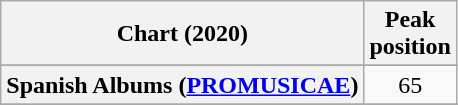<table class="wikitable sortable plainrowheaders" style="text-align:center">
<tr>
<th>Chart (2020)</th>
<th>Peak<br>position</th>
</tr>
<tr>
</tr>
<tr>
</tr>
<tr>
</tr>
<tr>
</tr>
<tr>
</tr>
<tr>
<th scope="row">Spanish Albums (<a href='#'>PROMUSICAE</a>)</th>
<td>65</td>
</tr>
<tr>
</tr>
<tr>
</tr>
<tr>
</tr>
</table>
